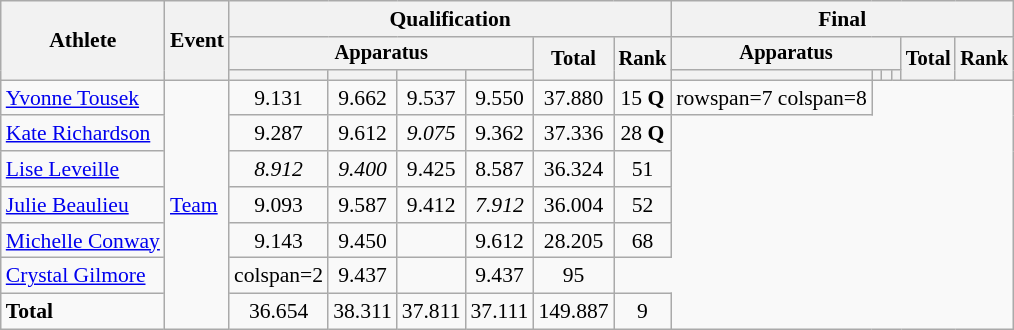<table class=wikitable style=font-size:90%;text-align:center>
<tr>
<th rowspan=3>Athlete</th>
<th rowspan=3>Event</th>
<th colspan=6>Qualification</th>
<th colspan=6>Final</th>
</tr>
<tr style=font-size:95%>
<th colspan=4>Apparatus</th>
<th rowspan=2>Total</th>
<th rowspan=2>Rank</th>
<th colspan=4>Apparatus</th>
<th rowspan=2>Total</th>
<th rowspan=2>Rank</th>
</tr>
<tr style=font-size:95%>
<th></th>
<th></th>
<th></th>
<th></th>
<th></th>
<th></th>
<th></th>
<th></th>
</tr>
<tr>
<td align=left><a href='#'>Yvonne Tousek</a></td>
<td align=left rowspan=7><a href='#'>Team</a></td>
<td>9.131</td>
<td>9.662</td>
<td>9.537</td>
<td>9.550</td>
<td>37.880</td>
<td>15  <strong>Q</strong></td>
<td>rowspan=7 colspan=8 </td>
</tr>
<tr>
<td align=left><a href='#'>Kate Richardson</a></td>
<td>9.287</td>
<td>9.612</td>
<td><em>9.075</em></td>
<td>9.362</td>
<td>37.336</td>
<td>28 <strong>Q</strong></td>
</tr>
<tr>
<td align=left><a href='#'>Lise Leveille</a></td>
<td><em>8.912</em></td>
<td><em>9.400</em></td>
<td>9.425</td>
<td>8.587</td>
<td>36.324</td>
<td>51</td>
</tr>
<tr>
<td align=left><a href='#'>Julie Beaulieu</a></td>
<td>9.093</td>
<td>9.587</td>
<td>9.412</td>
<td><em>7.912</em></td>
<td>36.004</td>
<td>52</td>
</tr>
<tr>
<td align=left><a href='#'>Michelle Conway</a></td>
<td>9.143</td>
<td>9.450</td>
<td></td>
<td>9.612</td>
<td>28.205</td>
<td>68</td>
</tr>
<tr>
<td align=left><a href='#'>Crystal Gilmore</a></td>
<td>colspan=2 </td>
<td>9.437</td>
<td></td>
<td>9.437</td>
<td>95</td>
</tr>
<tr>
<td align=left><strong>Total</strong></td>
<td>36.654</td>
<td>38.311</td>
<td>37.811</td>
<td>37.111</td>
<td>149.887</td>
<td>9</td>
</tr>
</table>
